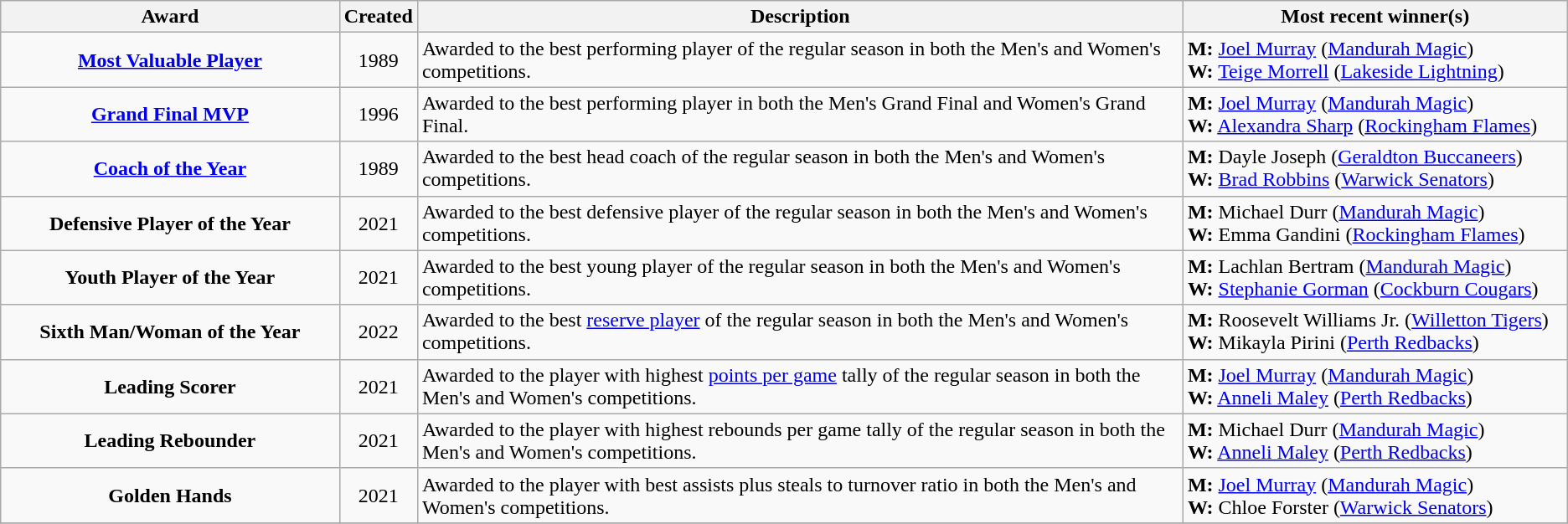<table class="wikitable plainrowheaders sortable" summary="Award (sortable), Created (sortable), Description and Most recent winner(s)">
<tr>
<th scope="col" width="22%">Award</th>
<th scope="col" width="1%">Created</th>
<th scope="col" width="50%" class="unsortable">Description</th>
<th scope="col" width="25%" class="unsortable">Most recent winner(s)</th>
</tr>
<tr>
<th scope="row" style="background-color:transparent;"><a href='#'>Most Valuable Player</a></th>
<td align=center>1989</td>
<td>Awarded to the best performing player of the regular season in both the Men's and Women's competitions.</td>
<td><strong>M:</strong> <a href='#'>Joel Murray</a> (<a href='#'>Mandurah Magic</a>)<br><strong>W:</strong> <a href='#'>Teige Morrell</a> (<a href='#'>Lakeside Lightning</a>)</td>
</tr>
<tr>
<th scope="row" style="background-color:transparent;"><a href='#'>Grand Final MVP</a></th>
<td align=center>1996</td>
<td>Awarded to the best performing player in both the Men's Grand Final and Women's Grand Final.</td>
<td><strong>M:</strong> <a href='#'>Joel Murray</a> (<a href='#'>Mandurah Magic</a>)<br><strong>W:</strong> <a href='#'>Alexandra Sharp</a> (<a href='#'>Rockingham Flames</a>)</td>
</tr>
<tr>
<th scope="row" style="background-color:transparent;"><a href='#'>Coach of the Year</a></th>
<td align=center>1989</td>
<td>Awarded to the best head coach of the regular season in both the Men's and Women's competitions.</td>
<td><strong>M:</strong> Dayle Joseph (<a href='#'>Geraldton Buccaneers</a>)<br><strong>W:</strong> <a href='#'>Brad Robbins</a> (<a href='#'>Warwick Senators</a>)</td>
</tr>
<tr>
<th scope="row" style="background-color:transparent;">Defensive Player of the Year</th>
<td align=center>2021</td>
<td>Awarded to the best defensive player of the regular season in both the Men's and Women's competitions.</td>
<td><strong>M:</strong> Michael Durr (<a href='#'>Mandurah Magic</a>)<br><strong>W:</strong> Emma Gandini (<a href='#'>Rockingham Flames</a>)</td>
</tr>
<tr>
<th scope="row" style="background-color:transparent;">Youth Player of the Year</th>
<td align=center>2021</td>
<td>Awarded to the best young player of the regular season in both the Men's and Women's competitions.</td>
<td><strong>M:</strong> Lachlan Bertram (<a href='#'>Mandurah Magic</a>)<br><strong>W:</strong> <a href='#'>Stephanie Gorman</a> (<a href='#'>Cockburn Cougars</a>)</td>
</tr>
<tr>
<th scope="row" style="background-color:transparent;">Sixth Man/Woman of the Year</th>
<td align=center>2022</td>
<td>Awarded to the best <a href='#'>reserve player</a> of the regular season in both the Men's and Women's competitions.</td>
<td><strong>M:</strong> Roosevelt Williams Jr. (<a href='#'>Willetton Tigers</a>)<br><strong>W:</strong> Mikayla Pirini (<a href='#'>Perth Redbacks</a>)</td>
</tr>
<tr>
<th scope="row" style="background-color:transparent;">Leading Scorer</th>
<td align=center>2021</td>
<td>Awarded to the player with highest <a href='#'>points per game</a> tally of the regular season in both the Men's and Women's competitions.</td>
<td><strong>M:</strong> <a href='#'>Joel Murray</a> (<a href='#'>Mandurah Magic</a>)<br><strong>W:</strong> <a href='#'>Anneli Maley</a> (<a href='#'>Perth Redbacks</a>)</td>
</tr>
<tr>
<th scope="row" style="background-color:transparent;">Leading Rebounder</th>
<td align=center>2021</td>
<td>Awarded to the player with highest rebounds per game tally of the regular season in both the Men's and Women's competitions.</td>
<td><strong>M:</strong> Michael Durr (<a href='#'>Mandurah Magic</a>)<br><strong>W:</strong> <a href='#'>Anneli Maley</a> (<a href='#'>Perth Redbacks</a>)</td>
</tr>
<tr>
<th scope="row" style="background-color:transparent;">Golden Hands</th>
<td align=center>2021</td>
<td>Awarded to the player with best assists plus steals to turnover ratio in both the Men's and Women's competitions.</td>
<td><strong>M:</strong> <a href='#'>Joel Murray</a> (<a href='#'>Mandurah Magic</a>)<br><strong>W:</strong> Chloe Forster (<a href='#'>Warwick Senators</a>)</td>
</tr>
<tr>
</tr>
</table>
